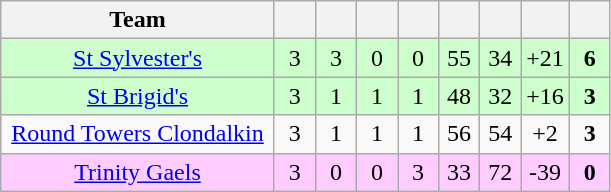<table class="wikitable" style="text-align:center">
<tr>
<th style="width:175px;">Team</th>
<th width="20"></th>
<th width="20"></th>
<th width="20"></th>
<th width="20"></th>
<th width="20"></th>
<th width="20"></th>
<th width="20"></th>
<th width="20"></th>
</tr>
<tr style="background:#cfc;">
<td><a href='#'>St Sylvester's</a></td>
<td>3</td>
<td>3</td>
<td>0</td>
<td>0</td>
<td>55</td>
<td>34</td>
<td>+21</td>
<td><strong>6</strong></td>
</tr>
<tr style="background:#cfc;">
<td><a href='#'>St Brigid's</a></td>
<td>3</td>
<td>1</td>
<td>1</td>
<td>1</td>
<td>48</td>
<td>32</td>
<td>+16</td>
<td><strong>3</strong></td>
</tr>
<tr>
<td><a href='#'>Round Towers Clondalkin</a></td>
<td>3</td>
<td>1</td>
<td>1</td>
<td>1</td>
<td>56</td>
<td>54</td>
<td>+2</td>
<td><strong>3</strong></td>
</tr>
<tr style="background:#fcf;">
<td><a href='#'>Trinity Gaels</a></td>
<td>3</td>
<td>0</td>
<td>0</td>
<td>3</td>
<td>33</td>
<td>72</td>
<td>-39</td>
<td><strong>0</strong></td>
</tr>
</table>
